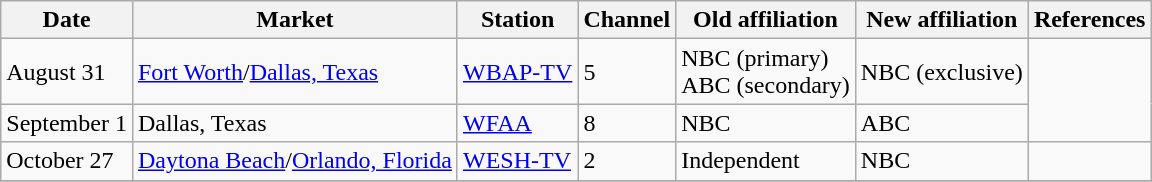<table class="wikitable unsortable">
<tr>
<th>Date</th>
<th>Market</th>
<th>Station</th>
<th>Channel</th>
<th>Old affiliation</th>
<th>New affiliation</th>
<th>References</th>
</tr>
<tr>
<td>August 31</td>
<td><a href='#'>Fort Worth</a>/<a href='#'>Dallas, Texas</a></td>
<td><a href='#'>WBAP-TV</a></td>
<td>5</td>
<td>NBC (primary) <br> ABC (secondary)</td>
<td>NBC (exclusive)</td>
<td rowspan=2></td>
</tr>
<tr>
<td>September 1</td>
<td>Dallas, Texas</td>
<td><a href='#'>WFAA</a></td>
<td>8</td>
<td>NBC</td>
<td>ABC</td>
</tr>
<tr>
<td>October 27</td>
<td><a href='#'>Daytona Beach</a>/<a href='#'>Orlando, Florida</a></td>
<td><a href='#'>WESH-TV</a></td>
<td>2</td>
<td>Independent</td>
<td>NBC</td>
<td></td>
</tr>
<tr>
</tr>
</table>
